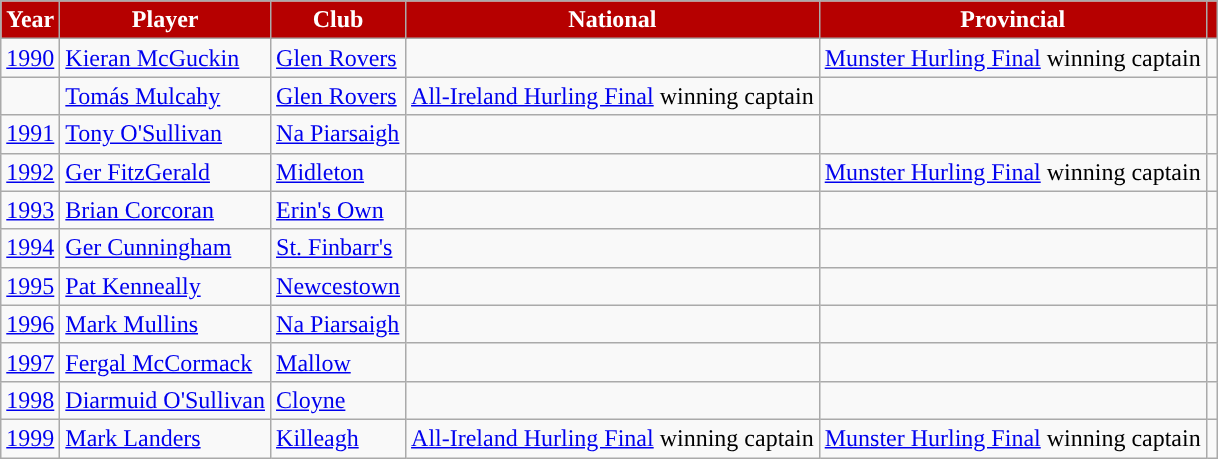<table class="wikitable">
<tr style="text-align:center;background:#B60000;color:white">
<td><strong>Year</strong></td>
<td><strong>Player</strong></td>
<td><strong>Club</strong></td>
<td><strong>National</strong></td>
<td><strong>Provincial</strong></td>
<td></td>
</tr>
<tr>
<td style="text-align:left;"><a href='#'>1990</a></td>
<td style="text-align:left;"><a href='#'>Kieran McGuckin</a></td>
<td style="text-align:left;"><a href='#'>Glen Rovers</a></td>
<td></td>
<td style="text-align:left;"><a href='#'>Munster Hurling Final</a> winning captain</td>
<td></td>
</tr>
<tr>
<td></td>
<td style="text-align:left;"><a href='#'>Tomás Mulcahy</a></td>
<td style="text-align:left;"><a href='#'>Glen Rovers</a></td>
<td style="text-align:left;"><a href='#'>All-Ireland Hurling Final</a> winning captain</td>
<td></td>
<td></td>
</tr>
<tr>
<td style="text-align:left;"><a href='#'>1991</a></td>
<td style="text-align:left;"><a href='#'>Tony O'Sullivan</a></td>
<td style="text-align:left;"><a href='#'>Na Piarsaigh</a></td>
<td></td>
<td></td>
<td></td>
</tr>
<tr>
<td style="text-align:left;"><a href='#'>1992</a></td>
<td style="text-align:left;"><a href='#'>Ger FitzGerald</a></td>
<td style="text-align:left;"><a href='#'>Midleton</a></td>
<td></td>
<td style="text-align:left;"><a href='#'>Munster Hurling Final</a> winning captain</td>
<td></td>
</tr>
<tr>
<td style="text-align:left;"><a href='#'>1993</a></td>
<td style="text-align:left;"><a href='#'>Brian Corcoran</a></td>
<td style="text-align:left;"><a href='#'>Erin's Own</a></td>
<td></td>
<td></td>
<td></td>
</tr>
<tr>
<td style="text-align:left;"><a href='#'>1994</a></td>
<td style="text-align:left;"><a href='#'>Ger Cunningham</a></td>
<td style="text-align:left;"><a href='#'>St. Finbarr's</a></td>
<td></td>
<td></td>
<td></td>
</tr>
<tr>
<td style="text-align:left;"><a href='#'>1995</a></td>
<td style="text-align:left;"><a href='#'>Pat Kenneally</a></td>
<td style="text-align:left;"><a href='#'>Newcestown</a></td>
<td></td>
<td></td>
<td></td>
</tr>
<tr>
<td style="text-align:left;"><a href='#'>1996</a></td>
<td style="text-align:left;"><a href='#'>Mark Mullins</a></td>
<td style="text-align:left;"><a href='#'>Na Piarsaigh</a></td>
<td></td>
<td></td>
<td></td>
</tr>
<tr>
<td style="text-align:left;"><a href='#'>1997</a></td>
<td style="text-align:left;"><a href='#'>Fergal McCormack</a></td>
<td style="text-align:left;"><a href='#'>Mallow</a></td>
<td></td>
<td></td>
<td></td>
</tr>
<tr>
<td style="text-align:left;"><a href='#'>1998</a></td>
<td style="text-align:left;"><a href='#'>Diarmuid O'Sullivan</a></td>
<td style="text-align:left;"><a href='#'>Cloyne</a></td>
<td></td>
<td></td>
<td></td>
</tr>
<tr>
<td style="text-align:left;"><a href='#'>1999</a></td>
<td style="text-align:left;"><a href='#'>Mark Landers</a></td>
<td style="text-align:left;"><a href='#'>Killeagh</a></td>
<td style="text-align:left;"><a href='#'>All-Ireland Hurling Final</a> winning captain</td>
<td style="text-align:left;"><a href='#'>Munster Hurling Final</a> winning captain</td>
<td></td>
</tr>
</table>
